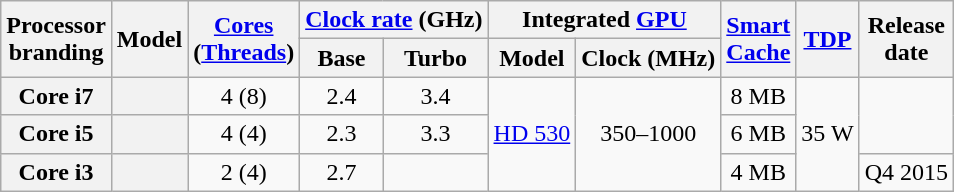<table class="wikitable sortable nowrap" style="text-align: center;">
<tr>
<th class="unsortable" rowspan="2">Processor<br>branding</th>
<th rowspan="2">Model</th>
<th class="unsortable" rowspan="2"><a href='#'>Cores</a><br>(<a href='#'>Threads</a>)</th>
<th colspan="2"><a href='#'>Clock rate</a> (GHz)</th>
<th colspan="2">Integrated <a href='#'>GPU</a></th>
<th class="unsortable" rowspan="2"><a href='#'>Smart<br>Cache</a></th>
<th rowspan="2"><a href='#'>TDP</a></th>
<th rowspan="2">Release<br>date</th>
</tr>
<tr>
<th class="unsortable">Base</th>
<th class="unsortable">Turbo</th>
<th class="unsortable">Model</th>
<th class="unsortable">Clock (MHz)</th>
</tr>
<tr>
<th>Core i7</th>
<th style="text-align:left;" data-sort-value="sku3"></th>
<td>4 (8)</td>
<td>2.4</td>
<td>3.4</td>
<td rowspan=3><a href='#'>HD 530</a></td>
<td rowspan=3>350–1000</td>
<td>8 MB</td>
<td rowspan=3>35 W</td>
<td rowspan=2></td>
</tr>
<tr>
<th>Core i5</th>
<th style="text-align:left;" data-sort-value="sku2"></th>
<td>4 (4)</td>
<td>2.3</td>
<td>3.3</td>
<td>6 MB</td>
</tr>
<tr>
<th>Core i3</th>
<th style="text-align:left;" data-sort-value="sku1"></th>
<td>2 (4)</td>
<td>2.7</td>
<td></td>
<td>4 MB</td>
<td>Q4 2015</td>
</tr>
</table>
